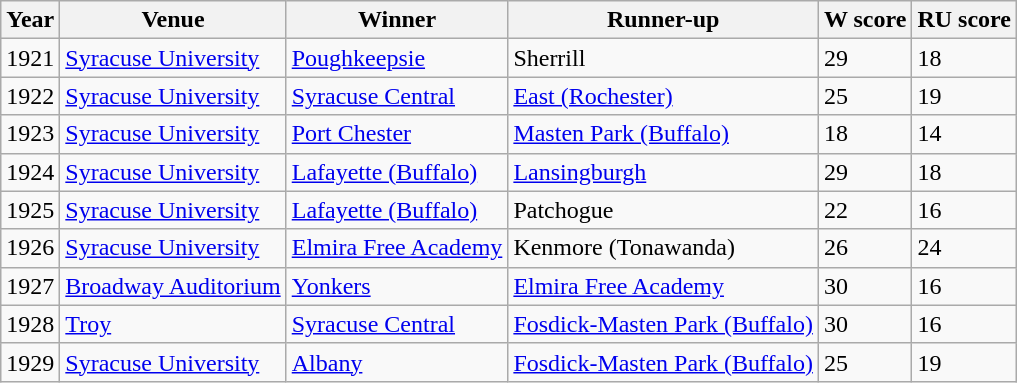<table class="wikitable sortable" font=90%">
<tr>
<th><strong>Year</strong></th>
<th><strong>Venue</strong></th>
<th><strong>Winner</strong></th>
<th><strong>Runner-up</strong></th>
<th><strong>W score</strong></th>
<th><strong>RU score</strong></th>
</tr>
<tr>
<td>1921</td>
<td><a href='#'>Syracuse University</a></td>
<td><a href='#'>Poughkeepsie</a></td>
<td>Sherrill</td>
<td>29</td>
<td>18</td>
</tr>
<tr>
<td>1922</td>
<td><a href='#'>Syracuse University</a></td>
<td><a href='#'>Syracuse Central</a></td>
<td><a href='#'>East (Rochester)</a></td>
<td>25</td>
<td>19</td>
</tr>
<tr>
<td>1923</td>
<td><a href='#'>Syracuse University</a></td>
<td><a href='#'>Port Chester</a></td>
<td><a href='#'>Masten Park (Buffalo)</a></td>
<td>18</td>
<td>14</td>
</tr>
<tr>
<td>1924</td>
<td><a href='#'>Syracuse University</a></td>
<td><a href='#'>Lafayette (Buffalo)</a></td>
<td><a href='#'>Lansingburgh</a></td>
<td>29</td>
<td>18</td>
</tr>
<tr>
<td>1925</td>
<td><a href='#'>Syracuse University</a></td>
<td><a href='#'>Lafayette (Buffalo)</a></td>
<td>Patchogue</td>
<td>22</td>
<td>16</td>
</tr>
<tr>
<td>1926</td>
<td><a href='#'>Syracuse University</a></td>
<td><a href='#'>Elmira Free Academy</a></td>
<td>Kenmore (Tonawanda)</td>
<td>26</td>
<td>24</td>
</tr>
<tr>
<td>1927</td>
<td><a href='#'>Broadway Auditorium</a></td>
<td><a href='#'>Yonkers</a></td>
<td><a href='#'>Elmira Free Academy</a></td>
<td>30</td>
<td>16</td>
</tr>
<tr>
<td>1928</td>
<td><a href='#'>Troy</a></td>
<td><a href='#'>Syracuse Central</a></td>
<td><a href='#'>Fosdick-Masten Park (Buffalo)</a></td>
<td>30</td>
<td>16</td>
</tr>
<tr>
<td>1929</td>
<td><a href='#'>Syracuse University</a></td>
<td><a href='#'>Albany</a></td>
<td><a href='#'>Fosdick-Masten Park (Buffalo)</a></td>
<td>25</td>
<td>19</td>
</tr>
</table>
